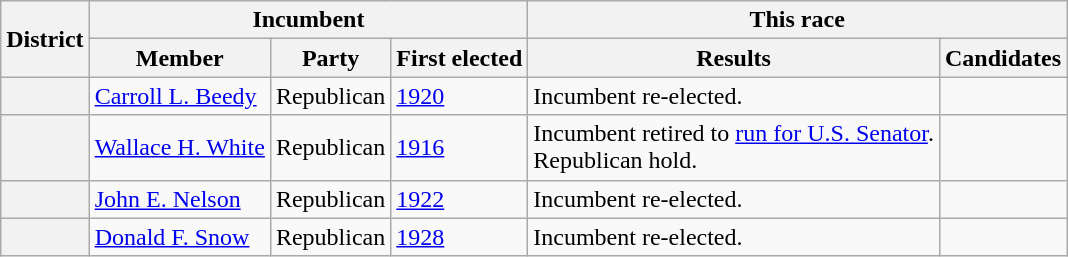<table class=wikitable>
<tr>
<th rowspan=2>District</th>
<th colspan=3>Incumbent</th>
<th colspan=2>This race</th>
</tr>
<tr>
<th>Member</th>
<th>Party</th>
<th>First elected</th>
<th>Results</th>
<th>Candidates</th>
</tr>
<tr>
<th></th>
<td><a href='#'>Carroll L. Beedy</a></td>
<td>Republican</td>
<td><a href='#'>1920</a></td>
<td>Incumbent re-elected.</td>
<td nowrap></td>
</tr>
<tr>
<th></th>
<td><a href='#'>Wallace H. White</a></td>
<td>Republican</td>
<td><a href='#'>1916</a></td>
<td>Incumbent retired to <a href='#'>run for U.S. Senator</a>.<br>Republican hold.</td>
<td nowrap></td>
</tr>
<tr>
<th></th>
<td><a href='#'>John E. Nelson</a></td>
<td>Republican</td>
<td><a href='#'>1922</a></td>
<td>Incumbent re-elected.</td>
<td nowrap></td>
</tr>
<tr>
<th></th>
<td><a href='#'>Donald F. Snow</a></td>
<td>Republican</td>
<td><a href='#'>1928</a></td>
<td>Incumbent re-elected.</td>
<td nowrap></td>
</tr>
</table>
